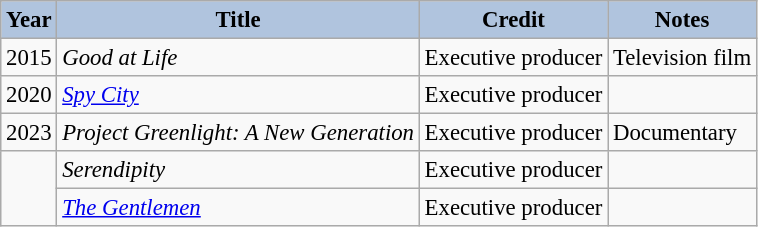<table class="wikitable" style="font-size:95%;">
<tr>
<th style="background:#B0C4DE;">Year</th>
<th style="background:#B0C4DE;">Title</th>
<th style="background:#B0C4DE;">Credit</th>
<th style="background:#B0C4DE;">Notes</th>
</tr>
<tr>
<td>2015</td>
<td><em>Good at Life</em></td>
<td>Executive producer</td>
<td>Television film</td>
</tr>
<tr>
<td>2020</td>
<td><em><a href='#'>Spy City</a></em></td>
<td>Executive producer</td>
<td></td>
</tr>
<tr>
<td>2023</td>
<td><em>Project Greenlight: A New Generation</em></td>
<td>Executive producer</td>
<td>Documentary</td>
</tr>
<tr>
<td rowspan=2></td>
<td><em>Serendipity</em></td>
<td>Executive producer</td>
<td></td>
</tr>
<tr>
<td><em><a href='#'>The Gentlemen</a></em></td>
<td>Executive producer</td>
<td></td>
</tr>
</table>
